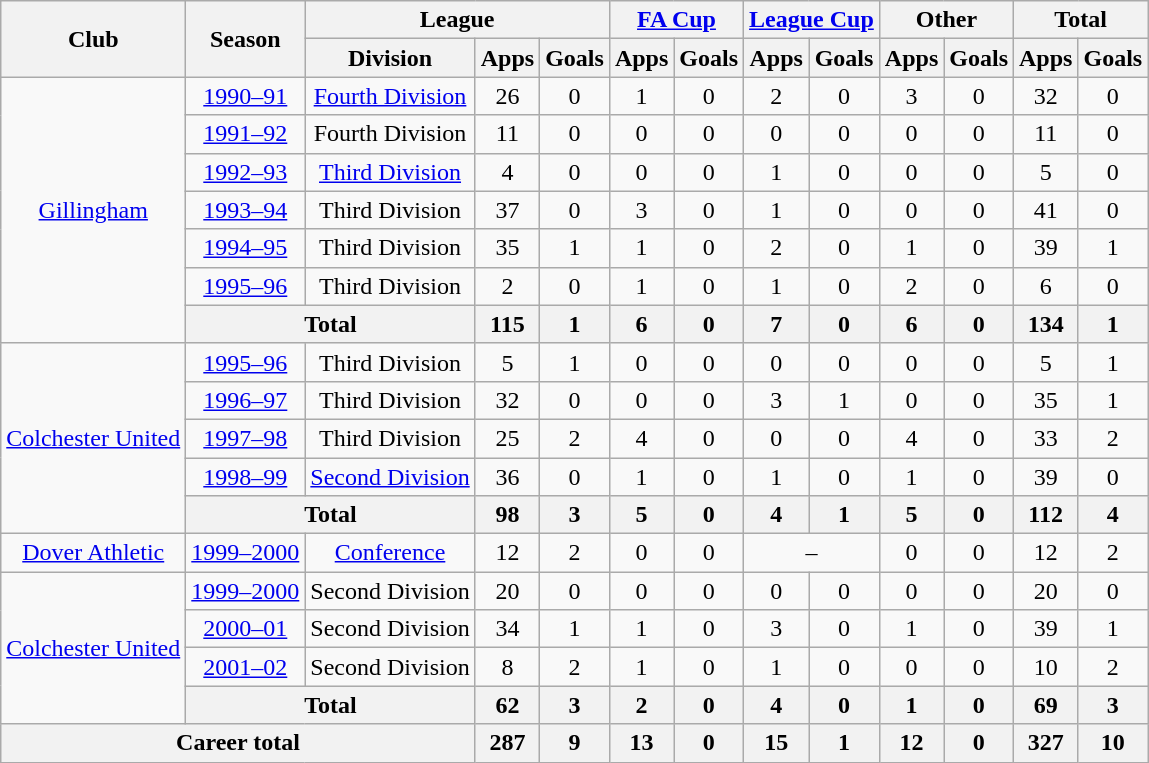<table class="wikitable" style="text-align: center;">
<tr>
<th rowspan="2">Club</th>
<th rowspan="2">Season</th>
<th colspan="3">League</th>
<th colspan="2"><a href='#'>FA Cup</a></th>
<th colspan="2"><a href='#'>League Cup</a></th>
<th colspan="2">Other</th>
<th colspan="2">Total</th>
</tr>
<tr>
<th>Division</th>
<th>Apps</th>
<th>Goals</th>
<th>Apps</th>
<th>Goals</th>
<th>Apps</th>
<th>Goals</th>
<th>Apps</th>
<th>Goals</th>
<th>Apps</th>
<th>Goals</th>
</tr>
<tr>
<td rowspan="7"><a href='#'>Gillingham</a></td>
<td><a href='#'>1990–91</a></td>
<td><a href='#'>Fourth Division</a></td>
<td>26</td>
<td>0</td>
<td>1</td>
<td>0</td>
<td>2</td>
<td>0</td>
<td>3</td>
<td>0</td>
<td>32</td>
<td>0</td>
</tr>
<tr>
<td><a href='#'>1991–92</a></td>
<td>Fourth Division</td>
<td>11</td>
<td>0</td>
<td>0</td>
<td>0</td>
<td>0</td>
<td>0</td>
<td>0</td>
<td>0</td>
<td>11</td>
<td>0</td>
</tr>
<tr>
<td><a href='#'>1992–93</a></td>
<td><a href='#'>Third Division</a></td>
<td>4</td>
<td>0</td>
<td>0</td>
<td>0</td>
<td>1</td>
<td>0</td>
<td>0</td>
<td>0</td>
<td>5</td>
<td>0</td>
</tr>
<tr>
<td><a href='#'>1993–94</a></td>
<td>Third Division</td>
<td>37</td>
<td>0</td>
<td>3</td>
<td>0</td>
<td>1</td>
<td>0</td>
<td>0</td>
<td>0</td>
<td>41</td>
<td>0</td>
</tr>
<tr>
<td><a href='#'>1994–95</a></td>
<td>Third Division</td>
<td>35</td>
<td>1</td>
<td>1</td>
<td>0</td>
<td>2</td>
<td>0</td>
<td>1</td>
<td>0</td>
<td>39</td>
<td>1</td>
</tr>
<tr>
<td><a href='#'>1995–96</a></td>
<td>Third Division</td>
<td>2</td>
<td>0</td>
<td>1</td>
<td>0</td>
<td>1</td>
<td>0</td>
<td>2</td>
<td>0</td>
<td>6</td>
<td>0</td>
</tr>
<tr>
<th colspan="2">Total</th>
<th>115</th>
<th>1</th>
<th>6</th>
<th>0</th>
<th>7</th>
<th>0</th>
<th>6</th>
<th>0</th>
<th>134</th>
<th>1</th>
</tr>
<tr>
<td rowspan="5"><a href='#'>Colchester United</a></td>
<td><a href='#'>1995–96</a></td>
<td>Third Division</td>
<td>5</td>
<td>1</td>
<td>0</td>
<td>0</td>
<td>0</td>
<td>0</td>
<td>0</td>
<td>0</td>
<td>5</td>
<td>1</td>
</tr>
<tr>
<td><a href='#'>1996–97</a></td>
<td>Third Division</td>
<td>32</td>
<td>0</td>
<td>0</td>
<td>0</td>
<td>3</td>
<td>1</td>
<td>0</td>
<td>0</td>
<td>35</td>
<td>1</td>
</tr>
<tr>
<td><a href='#'>1997–98</a></td>
<td>Third Division</td>
<td>25</td>
<td>2</td>
<td>4</td>
<td>0</td>
<td>0</td>
<td>0</td>
<td>4</td>
<td>0</td>
<td>33</td>
<td>2</td>
</tr>
<tr>
<td><a href='#'>1998–99</a></td>
<td><a href='#'>Second Division</a></td>
<td>36</td>
<td>0</td>
<td>1</td>
<td>0</td>
<td>1</td>
<td>0</td>
<td>1</td>
<td>0</td>
<td>39</td>
<td>0</td>
</tr>
<tr>
<th colspan="2">Total</th>
<th>98</th>
<th>3</th>
<th>5</th>
<th>0</th>
<th>4</th>
<th>1</th>
<th>5</th>
<th>0</th>
<th>112</th>
<th>4</th>
</tr>
<tr>
<td><a href='#'>Dover Athletic</a></td>
<td><a href='#'>1999–2000</a></td>
<td><a href='#'>Conference</a></td>
<td>12</td>
<td>2</td>
<td>0</td>
<td>0</td>
<td colspan="2">–</td>
<td>0</td>
<td>0</td>
<td>12</td>
<td>2</td>
</tr>
<tr>
<td rowspan="4"><a href='#'>Colchester United</a></td>
<td><a href='#'>1999–2000</a></td>
<td>Second Division</td>
<td>20</td>
<td>0</td>
<td>0</td>
<td>0</td>
<td>0</td>
<td>0</td>
<td>0</td>
<td>0</td>
<td>20</td>
<td>0</td>
</tr>
<tr>
<td><a href='#'>2000–01</a></td>
<td>Second Division</td>
<td>34</td>
<td>1</td>
<td>1</td>
<td>0</td>
<td>3</td>
<td>0</td>
<td>1</td>
<td>0</td>
<td>39</td>
<td>1</td>
</tr>
<tr>
<td><a href='#'>2001–02</a></td>
<td>Second Division</td>
<td>8</td>
<td>2</td>
<td>1</td>
<td>0</td>
<td>1</td>
<td>0</td>
<td>0</td>
<td>0</td>
<td>10</td>
<td>2</td>
</tr>
<tr>
<th colspan="2">Total</th>
<th>62</th>
<th>3</th>
<th>2</th>
<th>0</th>
<th>4</th>
<th>0</th>
<th>1</th>
<th>0</th>
<th>69</th>
<th>3</th>
</tr>
<tr>
<th colspan="3">Career total</th>
<th>287</th>
<th>9</th>
<th>13</th>
<th>0</th>
<th>15</th>
<th>1</th>
<th>12</th>
<th>0</th>
<th>327</th>
<th>10</th>
</tr>
</table>
